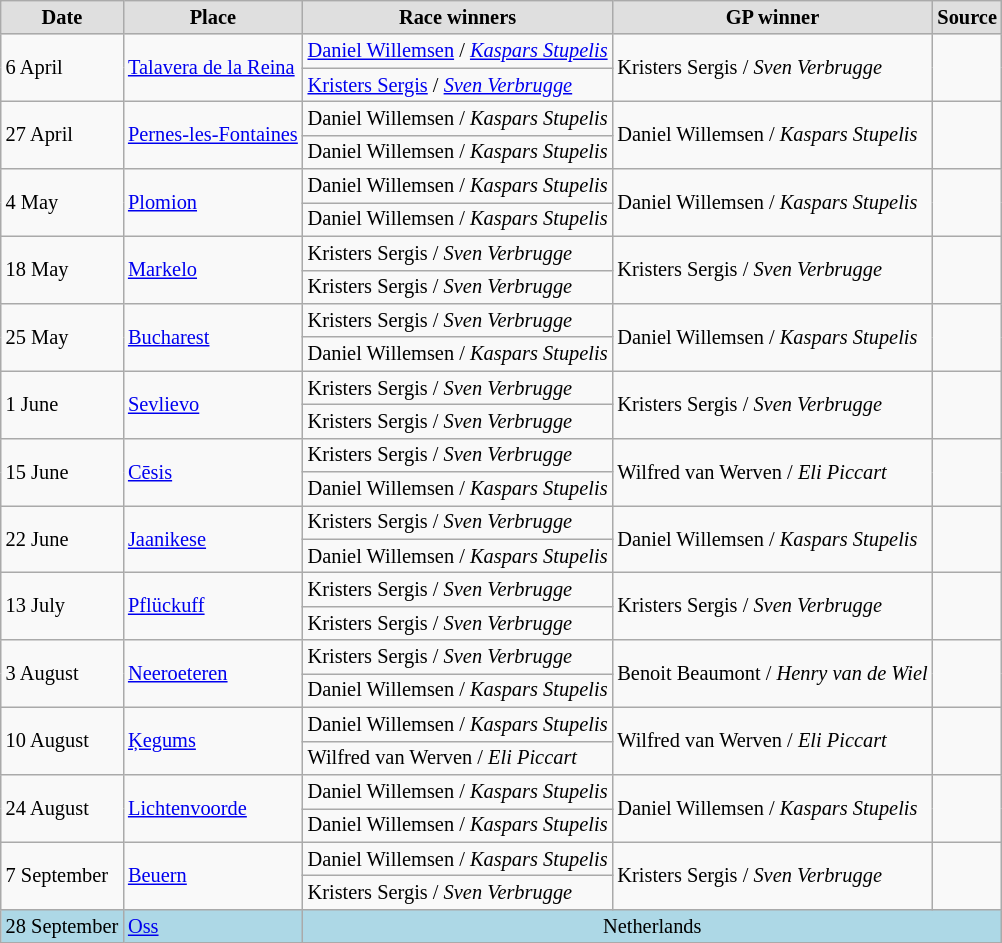<table class="wikitable" style="font-size: 85%;">
<tr align="center" style="background:#dfdfdf;">
<td><strong>Date</strong></td>
<td><strong>Place</strong></td>
<td><strong>Race winners</strong></td>
<td><strong>GP winner</strong></td>
<td><strong>Source</strong></td>
</tr>
<tr>
<td rowspan=2>6 April</td>
<td rowspan=2> <a href='#'>Talavera de la Reina</a></td>
<td> <a href='#'>Daniel Willemsen</a> / <em><a href='#'>Kaspars Stupelis</a></em></td>
<td rowspan=2> Kristers Sergis / <em>Sven Verbrugge</em></td>
<td rowspan=2></td>
</tr>
<tr>
<td> <a href='#'>Kristers Sergis</a> / <em><a href='#'>Sven Verbrugge</a></em></td>
</tr>
<tr>
<td rowspan=2>27 April</td>
<td rowspan=2> <a href='#'>Pernes-les-Fontaines</a></td>
<td> Daniel Willemsen / <em>Kaspars Stupelis</em></td>
<td rowspan=2> Daniel Willemsen / <em>Kaspars Stupelis</em></td>
<td rowspan=2></td>
</tr>
<tr>
<td> Daniel Willemsen / <em>Kaspars Stupelis</em></td>
</tr>
<tr>
<td rowspan=2>4 May</td>
<td rowspan=2> <a href='#'>Plomion</a></td>
<td> Daniel Willemsen / <em>Kaspars Stupelis</em></td>
<td rowspan=2> Daniel Willemsen / <em>Kaspars Stupelis</em></td>
<td rowspan=2></td>
</tr>
<tr>
<td> Daniel Willemsen / <em>Kaspars Stupelis</em></td>
</tr>
<tr>
<td rowspan=2>18 May</td>
<td rowspan=2> <a href='#'>Markelo</a></td>
<td> Kristers Sergis / <em>Sven Verbrugge</em></td>
<td rowspan=2> Kristers Sergis / <em>Sven Verbrugge</em></td>
<td rowspan=2></td>
</tr>
<tr>
<td> Kristers Sergis / <em>Sven Verbrugge</em></td>
</tr>
<tr>
<td rowspan=2>25 May</td>
<td rowspan=2> <a href='#'>Bucharest</a></td>
<td> Kristers Sergis / <em>Sven Verbrugge</em></td>
<td rowspan=2> Daniel Willemsen / <em>Kaspars Stupelis</em></td>
<td rowspan=2></td>
</tr>
<tr>
<td> Daniel Willemsen / <em>Kaspars Stupelis</em></td>
</tr>
<tr>
<td rowspan=2>1 June</td>
<td rowspan=2> <a href='#'>Sevlievo</a></td>
<td> Kristers Sergis / <em>Sven Verbrugge</em></td>
<td rowspan=2> Kristers Sergis / <em>Sven Verbrugge</em></td>
<td rowspan=2></td>
</tr>
<tr>
<td> Kristers Sergis / <em>Sven Verbrugge</em></td>
</tr>
<tr>
<td rowspan=2>15 June</td>
<td rowspan=2> <a href='#'>Cēsis</a></td>
<td> Kristers Sergis / <em>Sven Verbrugge</em></td>
<td rowspan=2> Wilfred van Werven / <em>Eli Piccart</em></td>
<td rowspan=2></td>
</tr>
<tr>
<td> Daniel Willemsen / <em>Kaspars Stupelis</em></td>
</tr>
<tr>
<td rowspan=2>22 June</td>
<td rowspan=2> <a href='#'>Jaanikese</a></td>
<td> Kristers Sergis / <em>Sven Verbrugge</em></td>
<td rowspan=2> Daniel Willemsen / <em>Kaspars Stupelis</em></td>
<td rowspan=2></td>
</tr>
<tr>
<td> Daniel Willemsen / <em>Kaspars Stupelis</em></td>
</tr>
<tr>
<td rowspan=2>13 July</td>
<td rowspan=2> <a href='#'>Pflückuff</a></td>
<td> Kristers Sergis / <em>Sven Verbrugge</em></td>
<td rowspan=2> Kristers Sergis / <em>Sven Verbrugge</em></td>
<td rowspan=2></td>
</tr>
<tr>
<td> Kristers Sergis / <em>Sven Verbrugge</em></td>
</tr>
<tr>
<td rowspan=2>3 August</td>
<td rowspan=2> <a href='#'>Neeroeteren</a></td>
<td> Kristers Sergis / <em>Sven Verbrugge</em></td>
<td rowspan=2> Benoit Beaumont / <em>Henry van de Wiel</em></td>
<td rowspan=2></td>
</tr>
<tr>
<td> Daniel Willemsen / <em>Kaspars Stupelis</em></td>
</tr>
<tr>
<td rowspan=2>10 August</td>
<td rowspan=2> <a href='#'>Ķegums</a></td>
<td> Daniel Willemsen / <em>Kaspars Stupelis</em></td>
<td rowspan=2> Wilfred van Werven / <em>Eli Piccart</em></td>
<td rowspan=2></td>
</tr>
<tr>
<td> Wilfred van Werven / <em>Eli Piccart</em></td>
</tr>
<tr>
<td rowspan=2>24 August</td>
<td rowspan=2> <a href='#'>Lichtenvoorde</a></td>
<td> Daniel Willemsen / <em>Kaspars Stupelis</em></td>
<td rowspan=2> Daniel Willemsen / <em>Kaspars Stupelis</em></td>
<td rowspan=2></td>
</tr>
<tr>
<td> Daniel Willemsen / <em>Kaspars Stupelis</em></td>
</tr>
<tr>
<td rowspan=2>7 September</td>
<td rowspan=2> <a href='#'>Beuern</a></td>
<td> Daniel Willemsen / <em>Kaspars Stupelis</em></td>
<td rowspan=2> Kristers Sergis / <em>Sven Verbrugge</em></td>
<td rowspan=2></td>
</tr>
<tr>
<td> Kristers Sergis / <em>Sven Verbrugge</em></td>
</tr>
<tr style="background:lightblue;">
<td rowspan=2>28 September</td>
<td rowspan=2> <a href='#'>Oss</a></td>
<td colspan=3 align="center"> Netherlands</td>
</tr>
</table>
